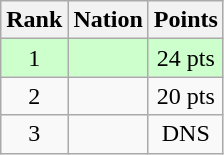<table class="wikitable sortable" style="text-align:center">
<tr>
<th>Rank</th>
<th>Nation</th>
<th>Points</th>
</tr>
<tr style="background-color:#ccffcc">
<td>1</td>
<td align=left></td>
<td>24 pts</td>
</tr>
<tr>
<td>2</td>
<td align=left></td>
<td>20 pts</td>
</tr>
<tr>
<td>3</td>
<td align=left></td>
<td>DNS</td>
</tr>
</table>
